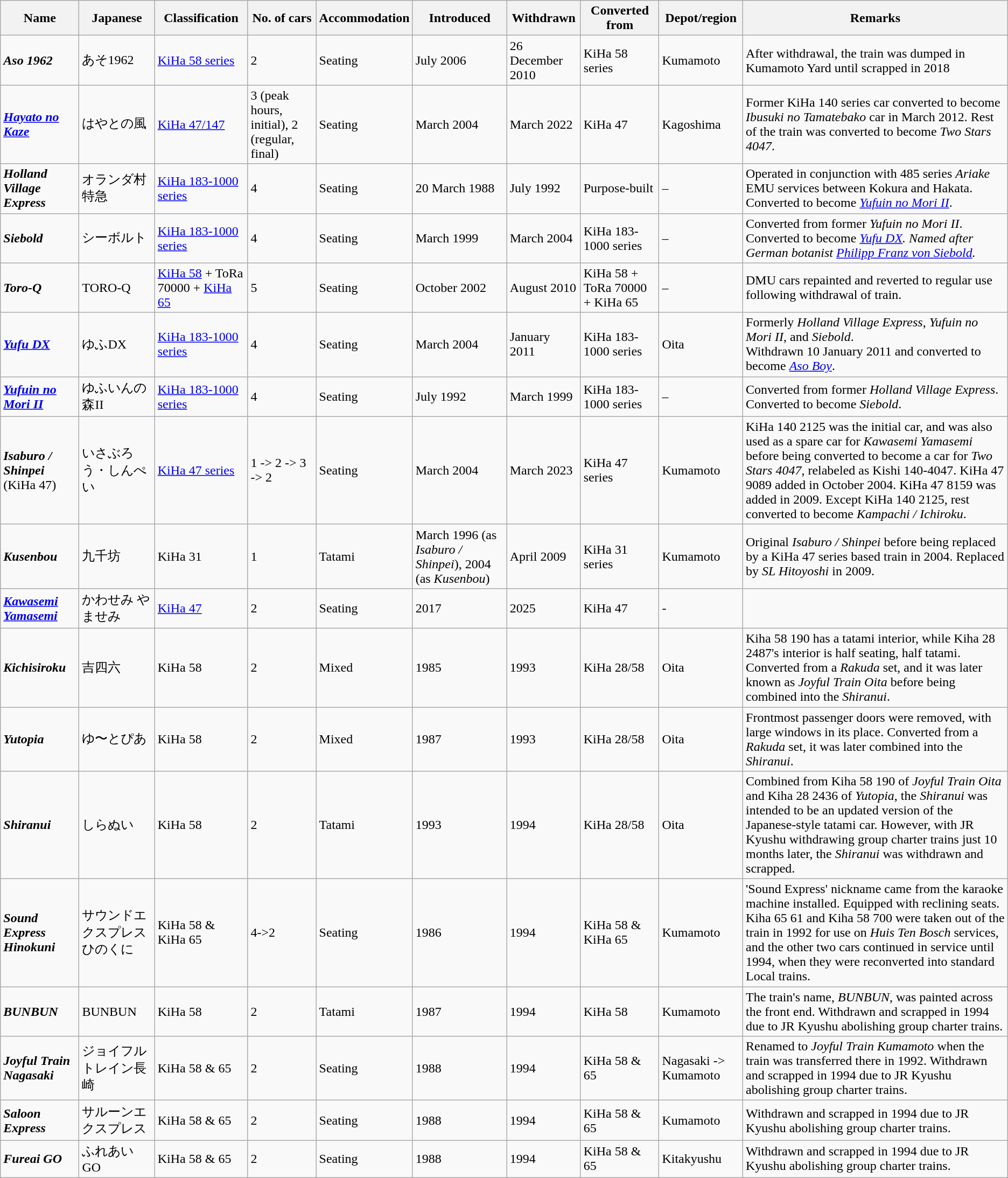<table class="wikitable">
<tr>
<th>Name</th>
<th>Japanese</th>
<th>Classification</th>
<th>No. of cars</th>
<th>Accommodation</th>
<th>Introduced</th>
<th>Withdrawn</th>
<th>Converted from</th>
<th>Depot/region</th>
<th>Remarks</th>
</tr>
<tr>
<td><strong><em>Aso 1962</em></strong></td>
<td>あそ1962</td>
<td><a href='#'>KiHa 58 series</a></td>
<td>2</td>
<td>Seating</td>
<td>July 2006</td>
<td>26 December 2010</td>
<td>KiHa 58 series</td>
<td>Kumamoto</td>
<td>After withdrawal, the train was dumped in Kumamoto Yard until scrapped in 2018</td>
</tr>
<tr>
<td><strong><em><a href='#'>Hayato no Kaze</a></em></strong></td>
<td>はやとの風</td>
<td><a href='#'>KiHa 47/147</a></td>
<td>3 (peak hours, initial), 2 (regular, final)</td>
<td>Seating</td>
<td>March 2004</td>
<td>March 2022</td>
<td>KiHa 47</td>
<td>Kagoshima</td>
<td>Former KiHa 140 series car converted to become <em>Ibusuki no Tamatebako</em> car in March 2012. Rest of the train was converted to become <em>Two Stars 4047</em>.</td>
</tr>
<tr>
<td><strong><em>Holland Village Express</em></strong></td>
<td>オランダ村特急</td>
<td><a href='#'>KiHa 183-1000 series</a></td>
<td>4</td>
<td>Seating</td>
<td>20 March 1988</td>
<td>July 1992</td>
<td>Purpose-built</td>
<td>–</td>
<td>Operated in conjunction with 485 series <em>Ariake</em> EMU services between Kokura and Hakata. Converted to become <em><a href='#'>Yufuin no Mori II</a></em>.</td>
</tr>
<tr>
<td><strong><em>Siebold</em></strong></td>
<td>シーボルト</td>
<td><a href='#'>KiHa 183-1000 series</a></td>
<td>4</td>
<td>Seating</td>
<td>March 1999</td>
<td>March 2004</td>
<td>KiHa 183-1000 series</td>
<td>–</td>
<td>Converted from former <em>Yufuin no Mori II</em>. Converted to become <em><a href='#'>Yufu DX</a>. Named after German botanist <a href='#'>Philipp Franz von Siebold</a>.</em></td>
</tr>
<tr>
<td><strong><em>Toro-Q</em></strong></td>
<td>TORO-Q</td>
<td><a href='#'>KiHa 58</a> + ToRa 70000 + <a href='#'>KiHa 65</a></td>
<td>5</td>
<td>Seating</td>
<td>October 2002</td>
<td>August 2010</td>
<td>KiHa 58 + ToRa 70000 + KiHa 65</td>
<td>–</td>
<td>DMU cars repainted and reverted to regular use following withdrawal of train.</td>
</tr>
<tr>
<td><strong><em><a href='#'>Yufu DX</a></em></strong></td>
<td>ゆふDX</td>
<td><a href='#'>KiHa 183-1000 series</a></td>
<td>4</td>
<td>Seating</td>
<td>March 2004</td>
<td>January 2011</td>
<td>KiHa 183-1000 series</td>
<td>Oita</td>
<td>Formerly <em>Holland Village Express</em>, <em>Yufuin no Mori II</em>, and <em>Siebold</em>.<br>Withdrawn 10 January 2011 and converted to become <em><a href='#'>Aso Boy</a></em>.</td>
</tr>
<tr>
<td><strong><em><a href='#'>Yufuin no Mori II</a></em></strong></td>
<td>ゆふいんの森II</td>
<td><a href='#'>KiHa 183-1000 series</a></td>
<td>4</td>
<td>Seating</td>
<td>July 1992</td>
<td>March 1999</td>
<td>KiHa 183-1000 series</td>
<td>–</td>
<td>Converted from former <em>Holland Village Express</em>. Converted to become <em>Siebold</em>.</td>
</tr>
<tr>
<td><strong><em>Isaburo / Shinpei</em></strong> (KiHa 47)</td>
<td>いさぶろう・しんぺい</td>
<td><a href='#'>KiHa 47 series</a></td>
<td>1 -> 2 -> 3 -> 2</td>
<td>Seating</td>
<td>March 2004</td>
<td>March 2023</td>
<td>KiHa 47 series</td>
<td>Kumamoto</td>
<td>KiHa 140 2125 was the initial car, and was also used as a spare car for <em>Kawasemi Yamasemi</em> before being converted to become a car for <em>Two Stars 4047</em>, relabeled as Kishi 140-4047. KiHa 47 9089 added in October 2004. KiHa 47 8159 was added in 2009. Except KiHa 140 2125, rest converted to become <em>Kampachi / Ichiroku</em>.</td>
</tr>
<tr>
<td><strong><em>Kusenbou</em></strong></td>
<td>九千坊</td>
<td>KiHa 31</td>
<td>1</td>
<td>Tatami</td>
<td>March 1996 (as <em>Isaburo / Shinpei</em>), 2004 (as <em>Kusenbou</em>)</td>
<td>April 2009</td>
<td>KiHa 31 series</td>
<td>Kumamoto</td>
<td>Original <em>Isaburo / Shinpei</em> before being replaced by a KiHa 47 series based train in 2004. Replaced by <em>SL Hitoyoshi</em> in 2009.</td>
</tr>
<tr>
<td><strong><em><a href='#'>Kawasemi Yamasemi</a></em></strong></td>
<td>かわせみ やませみ</td>
<td><a href='#'>KiHa 47</a></td>
<td>2</td>
<td>Seating</td>
<td>2017</td>
<td>2025</td>
<td>KiHa 47</td>
<td>-</td>
<td></td>
</tr>
<tr>
<td><strong><em>Kichisiroku</em></strong></td>
<td>吉四六</td>
<td>KiHa 58</td>
<td>2</td>
<td>Mixed</td>
<td>1985</td>
<td>1993</td>
<td>KiHa 28/58</td>
<td>Oita</td>
<td>Kiha 58 190 has a tatami interior, while Kiha 28 2487's interior is half seating, half tatami. Converted from a <em>Rakuda</em> set, and it was later known as <em>Joyful Train Oita</em> before being combined into the <em>Shiranui</em>.</td>
</tr>
<tr>
<td><strong><em>Yutopia</em></strong></td>
<td>ゆ〜とぴあ</td>
<td>KiHa 58</td>
<td>2</td>
<td>Mixed</td>
<td>1987</td>
<td>1993</td>
<td>KiHa 28/58</td>
<td>Oita</td>
<td>Frontmost passenger doors were removed, with large windows in its place. Converted from a <em>Rakuda</em> set, it was later combined into the <em>Shiranui</em>.</td>
</tr>
<tr>
<td><strong><em>Shiranui</em></strong></td>
<td>しらぬい</td>
<td>KiHa 58</td>
<td>2</td>
<td>Tatami</td>
<td>1993</td>
<td>1994</td>
<td>KiHa 28/58</td>
<td>Oita</td>
<td>Combined from Kiha 58 190 of <em>Joyful Train Oita</em> and Kiha 28 2436 of <em>Yutopia</em>, the <em>Shiranui</em> was intended to be an updated version of the Japanese-style tatami car. However, with JR Kyushu withdrawing group charter trains just 10 months later, the <em>Shiranui</em> was withdrawn and scrapped.</td>
</tr>
<tr>
<td><strong><em>Sound Express Hinokuni</em></strong></td>
<td>サウンドエクスプレスひのくに</td>
<td>KiHa 58 & KiHa 65</td>
<td>4->2</td>
<td>Seating</td>
<td>1986</td>
<td>1994</td>
<td>KiHa 58 & KiHa 65</td>
<td>Kumamoto</td>
<td>'Sound Express' nickname came from the karaoke machine installed. Equipped with reclining seats. Kiha 65 61 and Kiha 58 700 were taken out of the train in 1992 for use on <em>Huis Ten Bosch</em> services, and the other two cars continued in service until 1994, when they were reconverted into standard Local trains.</td>
</tr>
<tr>
<td><strong><em>BUNBUN</em></strong></td>
<td>BUNBUN</td>
<td>KiHa 58</td>
<td>2</td>
<td>Tatami</td>
<td>1987</td>
<td>1994</td>
<td>KiHa 58</td>
<td>Kumamoto</td>
<td>The train's name, <em>BUNBUN</em>, was painted across the front end. Withdrawn and scrapped in 1994 due to JR Kyushu abolishing group charter trains.</td>
</tr>
<tr>
<td><strong><em>Joyful Train Nagasaki</em></strong></td>
<td>ジョイフルトレイン長崎</td>
<td>KiHa 58 & 65</td>
<td>2</td>
<td>Seating</td>
<td>1988</td>
<td>1994</td>
<td>KiHa 58 & 65</td>
<td>Nagasaki -> Kumamoto</td>
<td>Renamed to <em>Joyful Train Kumamoto</em> when the train was transferred there in 1992. Withdrawn and scrapped in 1994 due to JR Kyushu abolishing group charter trains.</td>
</tr>
<tr>
<td><strong><em>Saloon Express</em></strong></td>
<td>サルーンエクスプレス</td>
<td>KiHa 58 & 65</td>
<td>2</td>
<td>Seating</td>
<td>1988</td>
<td>1994</td>
<td>KiHa 58 & 65</td>
<td>Kumamoto</td>
<td>Withdrawn and scrapped in 1994 due to JR Kyushu abolishing group charter trains.</td>
</tr>
<tr>
<td><strong><em>Fureai GO</em></strong></td>
<td>ふれあいGO</td>
<td>KiHa 58 & 65</td>
<td>2</td>
<td>Seating</td>
<td>1988</td>
<td>1994</td>
<td>KiHa 58 & 65</td>
<td>Kitakyushu</td>
<td>Withdrawn and scrapped in 1994 due to JR Kyushu abolishing group charter trains.</td>
</tr>
</table>
